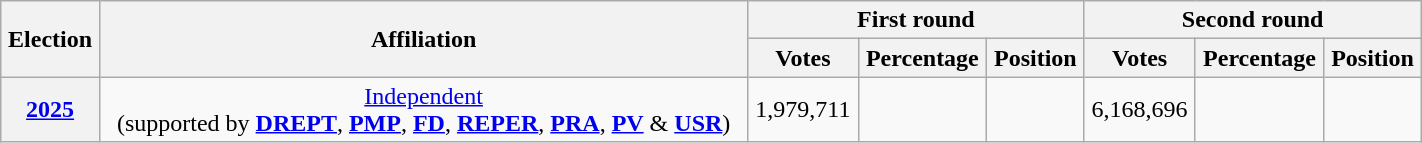<table class=wikitable width=75%>
<tr>
<th rowspan=2>Election</th>
<th rowspan=2>Affiliation</th>
<th colspan=3>First round</th>
<th colspan=3>Second round</th>
</tr>
<tr>
<th>Votes</th>
<th>Percentage</th>
<th>Position</th>
<th>Votes</th>
<th>Percentage</th>
<th>Position</th>
</tr>
<tr align=center>
<th><a href='#'>2025</a></th>
<td {{yes2><a href='#'>Independent</a> <br> (supported by <strong><a href='#'>DREPT</a></strong>, <strong><a href='#'>PMP</a></strong>, <strong><a href='#'>FD</a></strong>, <strong><a href='#'>REPER</a></strong>, <strong><a href='#'>PRA</a></strong>, <strong><a href='#'>PV</a></strong> & <strong><a href='#'>USR</a></strong>)</td>
<td>1,979,711</td>
<td></td>
<td></td>
<td>6,168,696</td>
<td></td>
<td></td>
</tr>
</table>
